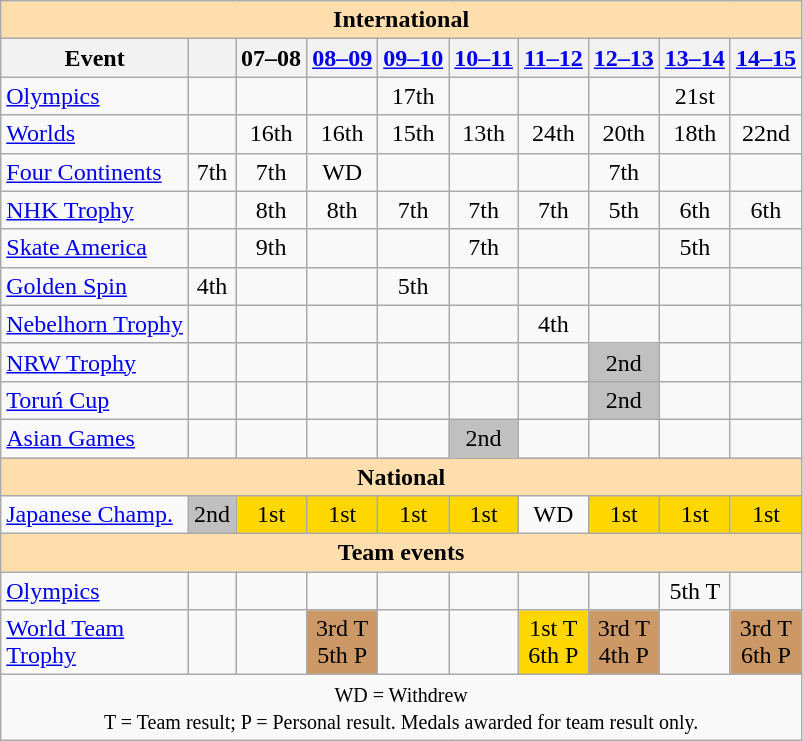<table class="wikitable" style="text-align:center">
<tr>
<th style="background-color: #ffdead; " colspan=10 align=center>International</th>
</tr>
<tr>
<th>Event</th>
<th></th>
<th>07–08</th>
<th><a href='#'>08–09</a></th>
<th><a href='#'>09–10</a></th>
<th><a href='#'>10–11</a></th>
<th><a href='#'>11–12</a></th>
<th><a href='#'>12–13</a></th>
<th><a href='#'>13–14</a></th>
<th><a href='#'>14–15</a></th>
</tr>
<tr>
<td align=left><a href='#'>Olympics</a></td>
<td></td>
<td></td>
<td></td>
<td>17th</td>
<td></td>
<td></td>
<td></td>
<td>21st</td>
<td></td>
</tr>
<tr>
<td align=left><a href='#'>Worlds</a></td>
<td></td>
<td>16th</td>
<td>16th</td>
<td>15th</td>
<td>13th</td>
<td>24th</td>
<td>20th</td>
<td>18th</td>
<td>22nd</td>
</tr>
<tr>
<td align=left><a href='#'>Four Continents</a></td>
<td>7th</td>
<td>7th</td>
<td>WD</td>
<td></td>
<td></td>
<td></td>
<td>7th</td>
<td></td>
<td></td>
</tr>
<tr>
<td align=left> <a href='#'>NHK Trophy</a></td>
<td></td>
<td>8th</td>
<td>8th</td>
<td>7th</td>
<td>7th</td>
<td>7th</td>
<td>5th</td>
<td>6th</td>
<td>6th</td>
</tr>
<tr>
<td align=left> <a href='#'>Skate America</a></td>
<td></td>
<td>9th</td>
<td></td>
<td></td>
<td>7th</td>
<td></td>
<td></td>
<td>5th</td>
<td></td>
</tr>
<tr>
<td align=left><a href='#'>Golden Spin</a></td>
<td>4th</td>
<td></td>
<td></td>
<td>5th</td>
<td></td>
<td></td>
<td></td>
<td></td>
<td></td>
</tr>
<tr>
<td align=left><a href='#'>Nebelhorn Trophy</a></td>
<td></td>
<td></td>
<td></td>
<td></td>
<td></td>
<td>4th</td>
<td></td>
<td></td>
<td></td>
</tr>
<tr>
<td align=left><a href='#'>NRW Trophy</a></td>
<td></td>
<td></td>
<td></td>
<td></td>
<td></td>
<td></td>
<td bgcolor=silver>2nd</td>
<td></td>
<td></td>
</tr>
<tr>
<td align=left><a href='#'>Toruń Cup</a></td>
<td></td>
<td></td>
<td></td>
<td></td>
<td></td>
<td></td>
<td bgcolor=silver>2nd</td>
<td></td>
<td></td>
</tr>
<tr>
<td align=left><a href='#'>Asian Games</a></td>
<td></td>
<td></td>
<td></td>
<td></td>
<td bgcolor=silver>2nd</td>
<td></td>
<td></td>
<td></td>
<td></td>
</tr>
<tr>
<th style="background-color: #ffdead; " colspan=10 align=center>National</th>
</tr>
<tr>
<td align=left><a href='#'>Japanese Champ.</a></td>
<td bgcolor=silver>2nd</td>
<td bgcolor=gold>1st</td>
<td bgcolor=gold>1st</td>
<td bgcolor=gold>1st</td>
<td bgcolor=gold>1st</td>
<td>WD</td>
<td bgcolor=gold>1st</td>
<td bgcolor=gold>1st</td>
<td bgcolor=gold>1st</td>
</tr>
<tr>
<th style="background-color: #ffdead; " colspan=10 align=center>Team events</th>
</tr>
<tr>
<td align=left><a href='#'>Olympics</a></td>
<td></td>
<td></td>
<td></td>
<td></td>
<td></td>
<td></td>
<td></td>
<td>5th T</td>
<td></td>
</tr>
<tr>
<td align=left><a href='#'>World Team<br>Trophy</a></td>
<td></td>
<td></td>
<td bgcolor=cc9966>3rd T <br>5th P</td>
<td></td>
<td></td>
<td bgcolor=gold>1st T <br> 6th P</td>
<td bgcolor=cc9966>3rd T <br>4th P</td>
<td></td>
<td bgcolor=cc9966>3rd T <br>6th P</td>
</tr>
<tr>
<td colspan=10 align=center><small> WD = Withdrew <br> T = Team result; P = Personal result. Medals awarded for team result only. </small></td>
</tr>
</table>
